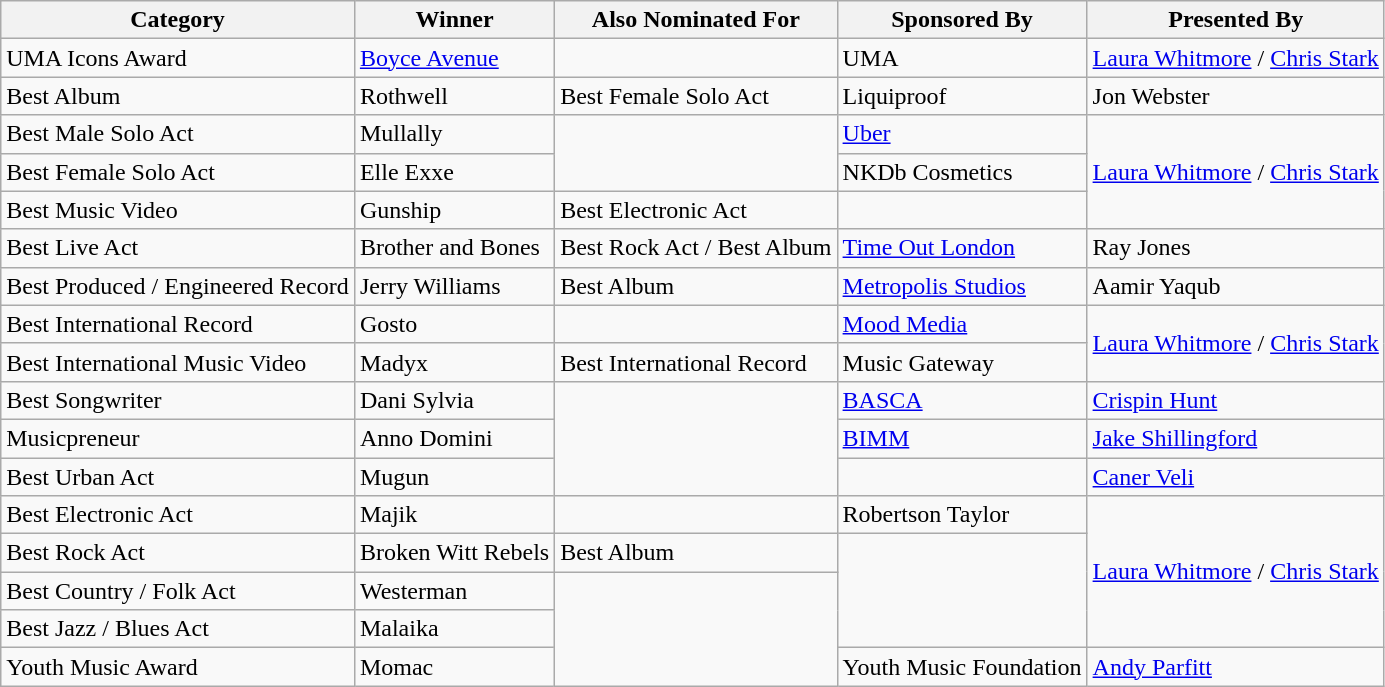<table class="wikitable">
<tr>
<th>Category</th>
<th>Winner</th>
<th>Also Nominated For</th>
<th>Sponsored By</th>
<th>Presented By</th>
</tr>
<tr>
<td>UMA Icons Award</td>
<td><a href='#'>Boyce Avenue</a></td>
<td></td>
<td>UMA</td>
<td><a href='#'>Laura Whitmore</a> / <a href='#'>Chris Stark</a></td>
</tr>
<tr>
<td>Best Album</td>
<td>Rothwell</td>
<td>Best Female Solo Act</td>
<td>Liquiproof</td>
<td>Jon Webster</td>
</tr>
<tr>
<td>Best Male Solo Act</td>
<td>Mullally</td>
<td rowspan="2"></td>
<td><a href='#'>Uber</a></td>
<td rowspan="3"><a href='#'>Laura Whitmore</a> / <a href='#'>Chris Stark</a></td>
</tr>
<tr>
<td>Best Female Solo Act</td>
<td>Elle Exxe</td>
<td>NKDb Cosmetics</td>
</tr>
<tr>
<td>Best Music Video</td>
<td>Gunship</td>
<td>Best Electronic Act</td>
</tr>
<tr>
<td>Best Live Act</td>
<td>Brother and Bones</td>
<td>Best Rock Act / Best Album</td>
<td><a href='#'>Time Out London</a></td>
<td>Ray Jones</td>
</tr>
<tr>
<td>Best Produced / Engineered Record</td>
<td>Jerry Williams</td>
<td>Best Album</td>
<td><a href='#'>Metropolis Studios</a></td>
<td>Aamir Yaqub</td>
</tr>
<tr>
<td>Best International Record</td>
<td>Gosto</td>
<td></td>
<td><a href='#'>Mood Media</a></td>
<td rowspan="2"><a href='#'>Laura Whitmore</a> / <a href='#'>Chris Stark</a></td>
</tr>
<tr>
<td>Best International Music Video</td>
<td>Madyx</td>
<td>Best International Record</td>
<td>Music Gateway</td>
</tr>
<tr>
<td>Best Songwriter</td>
<td>Dani Sylvia</td>
<td rowspan="3"></td>
<td><a href='#'>BASCA</a></td>
<td><a href='#'>Crispin Hunt</a></td>
</tr>
<tr>
<td>Musicpreneur</td>
<td>Anno Domini</td>
<td><a href='#'>BIMM</a></td>
<td><a href='#'>Jake Shillingford</a></td>
</tr>
<tr>
<td>Best Urban Act</td>
<td>Mugun</td>
<td></td>
<td><a href='#'>Caner Veli</a></td>
</tr>
<tr>
<td>Best Electronic Act</td>
<td>Majik</td>
<td></td>
<td>Robertson Taylor</td>
<td rowspan="4"><a href='#'>Laura Whitmore</a> / <a href='#'>Chris Stark</a></td>
</tr>
<tr>
<td>Best Rock Act</td>
<td>Broken Witt Rebels</td>
<td>Best Album</td>
<td rowspan="3"></td>
</tr>
<tr>
<td>Best Country / Folk Act</td>
<td>Westerman</td>
<td rowspan="3"></td>
</tr>
<tr>
<td>Best Jazz / Blues Act</td>
<td>Malaika</td>
</tr>
<tr>
<td>Youth Music Award</td>
<td>Momac</td>
<td>Youth Music Foundation</td>
<td><a href='#'>Andy Parfitt</a></td>
</tr>
</table>
